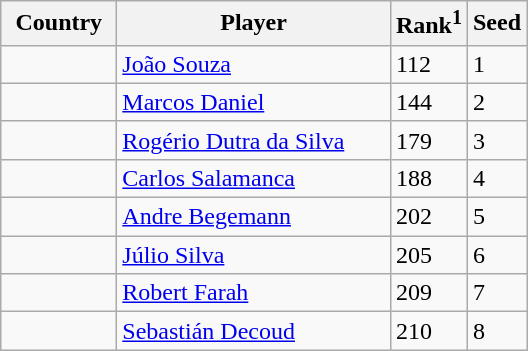<table class="sortable wikitable">
<tr>
<th width="70">Country</th>
<th width="175">Player</th>
<th>Rank<sup>1</sup></th>
<th>Seed</th>
</tr>
<tr>
<td></td>
<td><a href='#'>João Souza</a></td>
<td>112</td>
<td>1</td>
</tr>
<tr>
<td></td>
<td><a href='#'>Marcos Daniel</a></td>
<td>144</td>
<td>2</td>
</tr>
<tr>
<td></td>
<td><a href='#'>Rogério Dutra da Silva</a></td>
<td>179</td>
<td>3</td>
</tr>
<tr>
<td></td>
<td><a href='#'>Carlos Salamanca</a></td>
<td>188</td>
<td>4</td>
</tr>
<tr>
<td></td>
<td><a href='#'>Andre Begemann</a></td>
<td>202</td>
<td>5</td>
</tr>
<tr>
<td></td>
<td><a href='#'>Júlio Silva</a></td>
<td>205</td>
<td>6</td>
</tr>
<tr>
<td></td>
<td><a href='#'>Robert Farah</a></td>
<td>209</td>
<td>7</td>
</tr>
<tr>
<td></td>
<td><a href='#'>Sebastián Decoud</a></td>
<td>210</td>
<td>8</td>
</tr>
</table>
